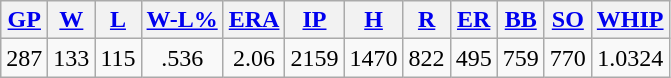<table class="wikitable">
<tr>
<th><a href='#'>GP</a></th>
<th><a href='#'>W</a></th>
<th><a href='#'>L</a></th>
<th><a href='#'>W-L%</a></th>
<th><a href='#'>ERA</a></th>
<th><a href='#'>IP</a></th>
<th><a href='#'>H</a></th>
<th><a href='#'>R</a></th>
<th><a href='#'>ER</a></th>
<th><a href='#'>BB</a></th>
<th><a href='#'>SO</a></th>
<th><a href='#'>WHIP</a></th>
</tr>
<tr align=center>
<td>287</td>
<td>133</td>
<td>115</td>
<td>.536</td>
<td>2.06</td>
<td>2159</td>
<td>1470</td>
<td>822</td>
<td>495</td>
<td>759</td>
<td>770</td>
<td>1.0324</td>
</tr>
</table>
